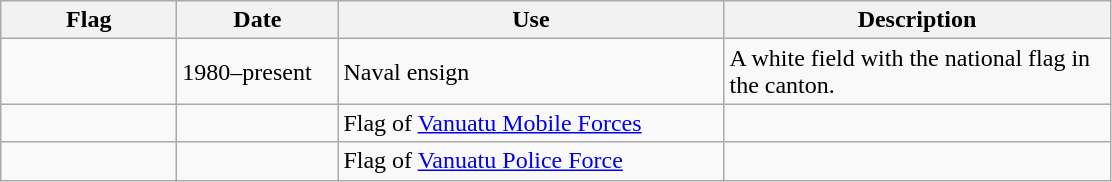<table class="wikitable">
<tr>
<th style="width:110px;">Flag</th>
<th style="width:100px;">Date</th>
<th style="width:250px;">Use</th>
<th style="width:250px;">Description</th>
</tr>
<tr>
<td></td>
<td>1980–present</td>
<td> Naval ensign</td>
<td>A white field with the national flag in the canton.</td>
</tr>
<tr>
<td></td>
<td></td>
<td>Flag of <a href='#'>Vanuatu Mobile Forces</a></td>
<td></td>
</tr>
<tr>
<td></td>
<td></td>
<td>Flag of <a href='#'>Vanuatu Police Force</a></td>
<td></td>
</tr>
</table>
